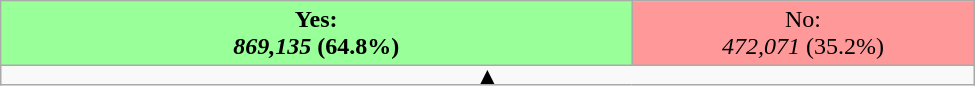<table class="wikitable sortable" style="width:650px; text-align:center;">
<tr>
<td style="width:64.8%; background:#9F9;"><strong>Yes: <br> <em>869,135</em> (64.8%)</strong></td>
<td style="width:35.2%; background:#F99;">No: <br> <em>472,071</em> (35.2%)</td>
</tr>
<tr>
<td colspan=4 style="text-align: center; line-height: 32.1%;"><strong>▲</strong></td>
</tr>
</table>
